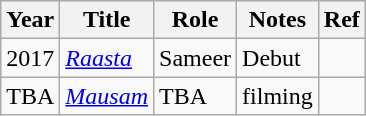<table class="wikitable">
<tr>
<th>Year</th>
<th>Title</th>
<th>Role</th>
<th>Notes</th>
<th>Ref</th>
</tr>
<tr>
<td>2017</td>
<td><em><a href='#'>Raasta</a></em></td>
<td>Sameer</td>
<td>Debut</td>
<td></td>
</tr>
<tr>
<td>TBA</td>
<td><em><a href='#'>Mausam</a></em></td>
<td>TBA</td>
<td>filming</td>
<td></td>
</tr>
</table>
